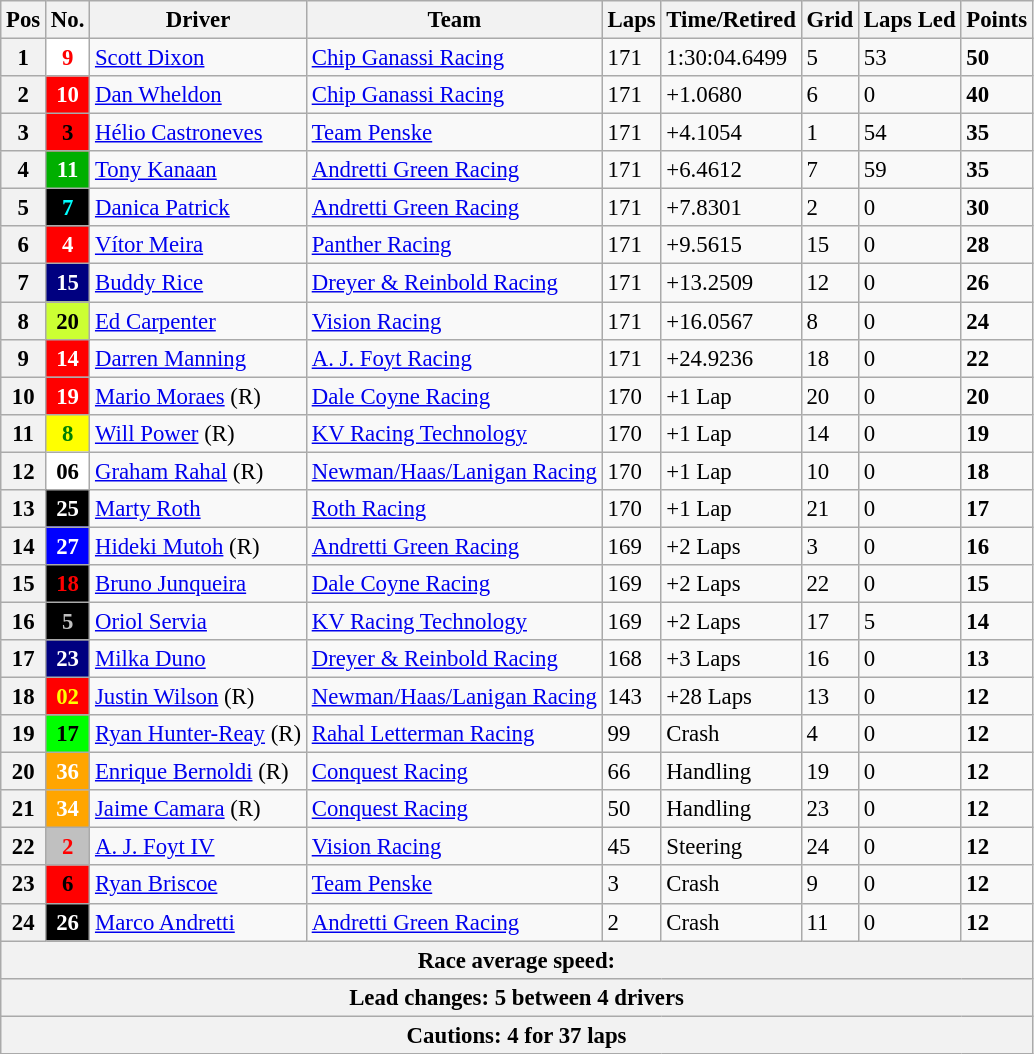<table class="wikitable" style="font-size:95%;">
<tr>
<th>Pos</th>
<th>No.</th>
<th>Driver</th>
<th>Team</th>
<th>Laps</th>
<th>Time/Retired</th>
<th>Grid</th>
<th>Laps Led</th>
<th>Points</th>
</tr>
<tr>
<th>1</th>
<td style="background:#FFFFFF; color:red;" align=center><strong>9</strong></td>
<td> <a href='#'>Scott Dixon</a></td>
<td><a href='#'>Chip Ganassi Racing</a></td>
<td>171</td>
<td>1:30:04.6499</td>
<td>5</td>
<td>53</td>
<td><strong>50</strong></td>
</tr>
<tr>
<th>2</th>
<td style="background:#FF0000; color:white;" align=center><strong>10</strong></td>
<td> <a href='#'>Dan Wheldon</a></td>
<td><a href='#'>Chip Ganassi Racing</a></td>
<td>171</td>
<td>+1.0680</td>
<td>6</td>
<td>0</td>
<td><strong>40</strong></td>
</tr>
<tr>
<th>3</th>
<td style="background:#FF0000; color:black;" align="center"><strong>3</strong></td>
<td> <a href='#'>Hélio Castroneves</a></td>
<td><a href='#'>Team Penske</a></td>
<td>171</td>
<td>+4.1054</td>
<td>1</td>
<td>54</td>
<td><strong>35</strong></td>
</tr>
<tr>
<th>4</th>
<td style="background:#00AF00; color:white;" align=center><strong>11</strong></td>
<td> <a href='#'>Tony Kanaan</a></td>
<td><a href='#'>Andretti Green Racing</a></td>
<td>171</td>
<td>+6.4612</td>
<td>7</td>
<td>59</td>
<td><strong>35</strong></td>
</tr>
<tr>
<th>5</th>
<td style="background:#000000; color:aqua;" align=center><strong>7</strong></td>
<td> <a href='#'>Danica Patrick</a></td>
<td><a href='#'>Andretti Green Racing</a></td>
<td>171</td>
<td>+7.8301</td>
<td>2</td>
<td>0</td>
<td><strong>30</strong></td>
</tr>
<tr>
<th>6</th>
<td style="background:red; color:white;" align=center><strong>4</strong></td>
<td> <a href='#'>Vítor Meira</a></td>
<td><a href='#'>Panther Racing</a></td>
<td>171</td>
<td>+9.5615</td>
<td>15</td>
<td>0</td>
<td><strong>28</strong></td>
</tr>
<tr>
<th>7</th>
<td style="background:#000080; color:white;" align=center><strong>15</strong></td>
<td> <a href='#'>Buddy Rice</a></td>
<td><a href='#'>Dreyer & Reinbold Racing</a></td>
<td>171</td>
<td>+13.2509</td>
<td>12</td>
<td>0</td>
<td><strong>26</strong></td>
</tr>
<tr>
<th>8</th>
<td style="background:#CCFF33; color:black;" align=center><strong>20</strong></td>
<td> <a href='#'>Ed Carpenter</a></td>
<td><a href='#'>Vision Racing</a></td>
<td>171</td>
<td>+16.0567</td>
<td>8</td>
<td>0</td>
<td><strong>24</strong></td>
</tr>
<tr>
<th>9</th>
<td style="background:#ff0000; color:white;" align=center><strong>14</strong></td>
<td> <a href='#'>Darren Manning</a></td>
<td><a href='#'>A. J. Foyt Racing</a></td>
<td>171</td>
<td>+24.9236</td>
<td>18</td>
<td>0</td>
<td><strong>22</strong></td>
</tr>
<tr>
<th>10</th>
<td style="background:red; color:white;" align=center><strong>19</strong></td>
<td> <a href='#'>Mario Moraes</a> (R)</td>
<td><a href='#'>Dale Coyne Racing</a></td>
<td>170</td>
<td>+1 Lap</td>
<td>20</td>
<td>0</td>
<td><strong>20</strong></td>
</tr>
<tr>
<th>11</th>
<td style="background:yellow; color:green;" align=center><strong>8</strong></td>
<td> <a href='#'>Will Power</a> (R)</td>
<td><a href='#'>KV Racing Technology</a></td>
<td>170</td>
<td>+1 Lap</td>
<td>14</td>
<td>0</td>
<td><strong>19</strong></td>
</tr>
<tr>
<th>12</th>
<td style="background:white; color:black;" align=center><strong>06</strong></td>
<td> <a href='#'>Graham Rahal</a> (R)</td>
<td><a href='#'>Newman/Haas/Lanigan Racing</a></td>
<td>170</td>
<td>+1 Lap</td>
<td>10</td>
<td>0</td>
<td><strong>18</strong></td>
</tr>
<tr>
<th>13</th>
<td style="background:black; color:white;" align="center"><strong>25</strong></td>
<td> <a href='#'>Marty Roth</a></td>
<td><a href='#'>Roth Racing</a></td>
<td>170</td>
<td>+1 Lap</td>
<td>21</td>
<td>0</td>
<td><strong>17</strong></td>
</tr>
<tr>
<th>14</th>
<td style="background:blue; color:white;" align=center><strong>27</strong></td>
<td> <a href='#'>Hideki Mutoh</a> (R)</td>
<td><a href='#'>Andretti Green Racing</a></td>
<td>169</td>
<td>+2 Laps</td>
<td>3</td>
<td>0</td>
<td><strong>16</strong></td>
</tr>
<tr>
<th>15</th>
<td style="background:black; color:red;" align=center><strong>18</strong></td>
<td> <a href='#'>Bruno Junqueira</a></td>
<td><a href='#'>Dale Coyne Racing</a></td>
<td>169</td>
<td>+2 Laps</td>
<td>22</td>
<td>0</td>
<td><strong>15</strong></td>
</tr>
<tr>
<th>16</th>
<td style="background:black; color:silver;" align=center><strong>5</strong></td>
<td> <a href='#'>Oriol Servia</a></td>
<td><a href='#'>KV Racing Technology</a></td>
<td>169</td>
<td>+2 Laps</td>
<td>17</td>
<td>5</td>
<td><strong>14</strong></td>
</tr>
<tr>
<th>17</th>
<td style="background:#000080; color:white;" align=center><strong>23</strong></td>
<td> <a href='#'>Milka Duno</a></td>
<td><a href='#'>Dreyer & Reinbold Racing</a></td>
<td>168</td>
<td>+3 Laps</td>
<td>16</td>
<td>0</td>
<td><strong>13</strong></td>
</tr>
<tr>
<th>18</th>
<td style="background:red; color:yellow;" align=center><strong>02</strong></td>
<td> <a href='#'>Justin Wilson</a> (R)</td>
<td><a href='#'>Newman/Haas/Lanigan Racing</a></td>
<td>143</td>
<td>+28 Laps</td>
<td>13</td>
<td>0</td>
<td><strong>12</strong></td>
</tr>
<tr>
<th>19</th>
<td style="background:#00FF00; color:Black;" align=center><strong>17</strong></td>
<td> <a href='#'>Ryan Hunter-Reay</a> (R)</td>
<td><a href='#'>Rahal Letterman Racing</a></td>
<td>99</td>
<td>Crash</td>
<td>4</td>
<td>0</td>
<td><strong>12</strong></td>
</tr>
<tr>
<th>20</th>
<td style="background:orange; color:white;"  align=center><strong>36</strong></td>
<td> <a href='#'>Enrique Bernoldi</a> (R)</td>
<td><a href='#'>Conquest Racing</a></td>
<td>66</td>
<td>Handling</td>
<td>19</td>
<td>0</td>
<td><strong>12</strong></td>
</tr>
<tr>
<th>21</th>
<td style="background:orange; color:white;" align=center><strong>34</strong></td>
<td> <a href='#'>Jaime Camara</a> (R)</td>
<td><a href='#'>Conquest Racing</a></td>
<td>50</td>
<td>Handling</td>
<td>23</td>
<td>0</td>
<td><strong>12</strong></td>
</tr>
<tr>
<th>22</th>
<td style="background:#C0C0C0; color:Red;"  align=center><strong>2</strong></td>
<td> <a href='#'>A. J. Foyt IV</a></td>
<td><a href='#'>Vision Racing</a></td>
<td>45</td>
<td>Steering</td>
<td>24</td>
<td>0</td>
<td><strong>12</strong></td>
</tr>
<tr>
<th>23</th>
<td style="background:#FF0000; color:black;" align="center"><strong>6</strong></td>
<td> <a href='#'>Ryan Briscoe</a></td>
<td><a href='#'>Team Penske</a></td>
<td>3</td>
<td>Crash</td>
<td>9</td>
<td>0</td>
<td><strong>12</strong></td>
</tr>
<tr>
<th>24</th>
<td style="background:black; color: white" align=center><strong>26</strong></td>
<td> <a href='#'>Marco Andretti</a></td>
<td><a href='#'>Andretti Green Racing</a></td>
<td>2</td>
<td>Crash</td>
<td>11</td>
<td>0</td>
<td><strong>12</strong></td>
</tr>
<tr>
<th colspan=9>Race average speed: </th>
</tr>
<tr>
<th colspan=9>Lead changes: 5 between 4 drivers</th>
</tr>
<tr>
<th colspan=9>Cautions: 4 for 37 laps</th>
</tr>
</table>
